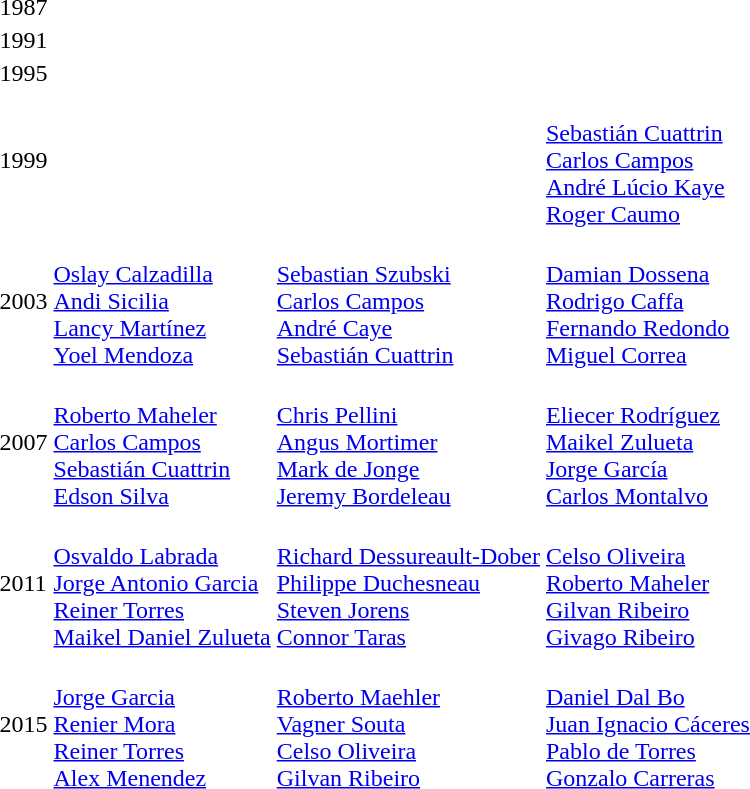<table>
<tr>
<td>1987<br></td>
<td></td>
<td></td>
<td></td>
</tr>
<tr>
<td>1991<br></td>
<td></td>
<td></td>
<td></td>
</tr>
<tr>
<td>1995<br></td>
<td></td>
<td></td>
<td></td>
</tr>
<tr>
<td>1999<br></td>
<td></td>
<td></td>
<td><br><a href='#'>Sebastián Cuattrin</a><br><a href='#'>Carlos Campos</a><br><a href='#'>André Lúcio Kaye</a><br><a href='#'>Roger Caumo</a></td>
</tr>
<tr>
<td>2003</td>
<td><br><a href='#'>Oslay Calzadilla</a><br><a href='#'>Andi Sicilia</a><br><a href='#'>Lancy Martínez</a><br><a href='#'>Yoel Mendoza</a></td>
<td><br><a href='#'>Sebastian Szubski</a><br><a href='#'>Carlos Campos</a><br><a href='#'>André Caye</a><br><a href='#'>Sebastián Cuattrin</a></td>
<td><br><a href='#'>Damian Dossena</a><br><a href='#'>Rodrigo Caffa</a><br><a href='#'>Fernando Redondo</a><br><a href='#'>Miguel Correa</a></td>
</tr>
<tr>
<td>2007</td>
<td><br> <a href='#'>Roberto Maheler</a><br> <a href='#'>Carlos Campos</a><br> <a href='#'>Sebastián Cuattrin</a><br> <a href='#'>Edson Silva</a></td>
<td><br> <a href='#'>Chris Pellini</a><br> <a href='#'>Angus Mortimer</a><br> <a href='#'>Mark de Jonge</a><br> <a href='#'>Jeremy Bordeleau</a></td>
<td><br> <a href='#'>Eliecer Rodríguez</a><br> <a href='#'>Maikel Zulueta</a><br> <a href='#'>Jorge García</a><br> <a href='#'>Carlos Montalvo</a></td>
</tr>
<tr>
<td>2011<br></td>
<td><br><a href='#'>Osvaldo Labrada</a><br><a href='#'>Jorge Antonio Garcia</a><br> <a href='#'>Reiner Torres</a><br> <a href='#'>Maikel Daniel Zulueta</a></td>
<td><br><a href='#'>Richard Dessureault-Dober</a><br> <a href='#'>Philippe Duchesneau</a><br> <a href='#'>Steven Jorens</a><br> <a href='#'>Connor Taras</a></td>
<td><br><a href='#'>Celso Oliveira</a><br> <a href='#'>Roberto Maheler</a><br> <a href='#'>Gilvan Ribeiro</a><br> <a href='#'>Givago Ribeiro</a></td>
</tr>
<tr>
<td>2015<br></td>
<td><br><a href='#'>Jorge Garcia</a><br><a href='#'>Renier Mora</a><br><a href='#'>Reiner Torres</a><br><a href='#'>Alex Menendez</a></td>
<td><br><a href='#'>Roberto Maehler</a><br><a href='#'>Vagner Souta</a><br><a href='#'>Celso Oliveira</a><br><a href='#'>Gilvan Ribeiro</a></td>
<td><br><a href='#'>Daniel Dal Bo</a><br><a href='#'>Juan Ignacio Cáceres</a><br><a href='#'>Pablo de Torres</a><br><a href='#'>Gonzalo Carreras</a></td>
</tr>
</table>
